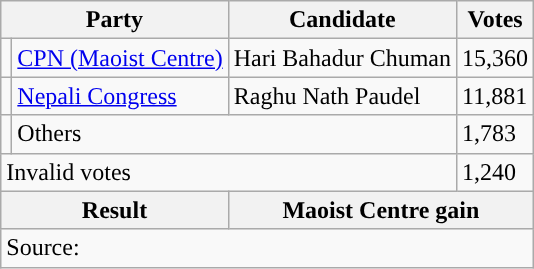<table class="wikitable">
<tr>
<th colspan="2">Party</th>
<th>Candidate</th>
<th>Votes</th>
</tr>
<tr>
<td style="background-color:"></td>
<td><a href='#'>CPN (Maoist Centre)</a></td>
<td>Hari Bahadur Chuman</td>
<td>15,360</td>
</tr>
<tr>
<td style="background-color:"></td>
<td><a href='#'>Nepali Congress</a></td>
<td>Raghu Nath Paudel</td>
<td>11,881</td>
</tr>
<tr>
<td></td>
<td colspan="2">Others</td>
<td>1,783</td>
</tr>
<tr>
<td colspan="3">Invalid votes</td>
<td>1,240</td>
</tr>
<tr>
<th colspan="2">Result</th>
<th colspan="2">Maoist Centre gain</th>
</tr>
<tr>
<td colspan="4">Source: </td>
</tr>
</table>
